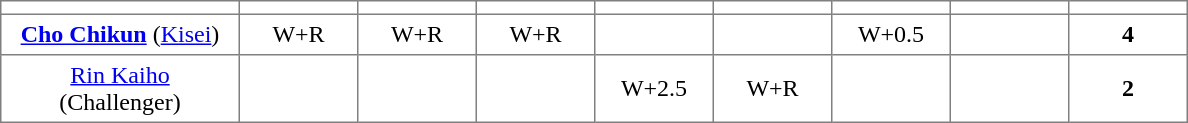<table class="toccolours" border="1" cellpadding="4" cellspacing="0" style="border-collapse: collapse; margin:0;">
<tr>
<th width=150></th>
<th width=70></th>
<th width=70></th>
<th width=70></th>
<th width=70></th>
<th width=70></th>
<th width=70></th>
<th width=70></th>
<th width=70></th>
</tr>
<tr align=center>
<td><strong><a href='#'>Cho Chikun</a></strong> (<a href='#'>Kisei</a>)</td>
<td>W+R</td>
<td>W+R</td>
<td>W+R</td>
<td></td>
<td></td>
<td>W+0.5</td>
<td></td>
<td><strong>4</strong></td>
</tr>
<tr align=center>
<td><a href='#'>Rin Kaiho</a> (Challenger)</td>
<td></td>
<td></td>
<td></td>
<td>W+2.5</td>
<td>W+R</td>
<td></td>
<td></td>
<td><strong>2</strong></td>
</tr>
</table>
